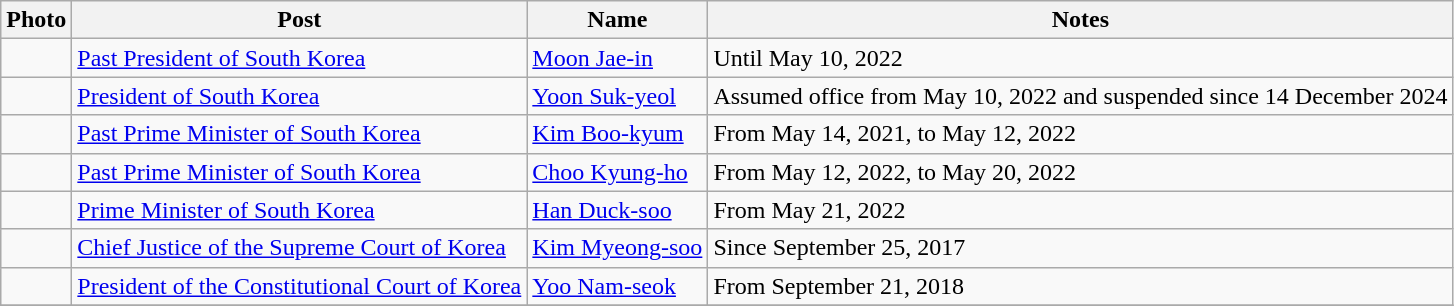<table class=wikitable>
<tr>
<th>Photo</th>
<th>Post</th>
<th>Name</th>
<th>Notes</th>
</tr>
<tr>
<td></td>
<td><a href='#'>Past President of South Korea</a></td>
<td><a href='#'>Moon Jae-in</a></td>
<td>Until May 10, 2022</td>
</tr>
<tr>
<td></td>
<td><a href='#'>President of South Korea</a></td>
<td><a href='#'>Yoon Suk-yeol</a></td>
<td>Assumed office from May 10, 2022 and suspended since 14 December 2024</td>
</tr>
<tr>
<td></td>
<td><a href='#'>Past Prime Minister of South Korea</a></td>
<td><a href='#'>Kim Boo-kyum</a></td>
<td>From May 14, 2021, to May 12, 2022</td>
</tr>
<tr>
<td></td>
<td><a href='#'>Past Prime Minister of South Korea</a></td>
<td><a href='#'>Choo Kyung-ho</a></td>
<td>From May 12, 2022, to May 20, 2022</td>
</tr>
<tr>
<td></td>
<td><a href='#'>Prime Minister of South Korea</a></td>
<td><a href='#'>Han Duck-soo</a></td>
<td>From May 21, 2022</td>
</tr>
<tr>
<td></td>
<td><a href='#'>Chief Justice of the Supreme Court of Korea</a></td>
<td><a href='#'>Kim Myeong-soo</a></td>
<td>Since September 25, 2017</td>
</tr>
<tr>
<td></td>
<td><a href='#'>President of the Constitutional Court of Korea</a></td>
<td><a href='#'>Yoo Nam-seok</a></td>
<td>From September 21, 2018</td>
</tr>
<tr>
</tr>
</table>
